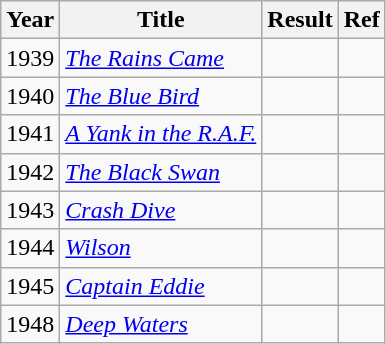<table class= "wikitable">
<tr>
<th>Year</th>
<th>Title</th>
<th>Result</th>
<th>Ref</th>
</tr>
<tr>
<td>1939</td>
<td><em><a href='#'>The Rains Came</a></em></td>
<td></td>
<td></td>
</tr>
<tr>
<td>1940</td>
<td><em><a href='#'>The Blue Bird</a></em></td>
<td></td>
<td></td>
</tr>
<tr>
<td>1941</td>
<td><em><a href='#'>A Yank in the R.A.F.</a></em></td>
<td></td>
<td></td>
</tr>
<tr>
<td>1942</td>
<td><a href='#'><em>The Black Swan</em></a></td>
<td></td>
<td></td>
</tr>
<tr>
<td>1943</td>
<td><em><a href='#'>Crash Dive</a></em></td>
<td></td>
<td></td>
</tr>
<tr>
<td>1944</td>
<td><em><a href='#'>Wilson</a></em></td>
<td></td>
<td></td>
</tr>
<tr>
<td>1945</td>
<td><em><a href='#'>Captain Eddie</a></em></td>
<td></td>
<td></td>
</tr>
<tr>
<td>1948</td>
<td><em><a href='#'>Deep Waters</a></em></td>
<td></td>
<td></td>
</tr>
</table>
